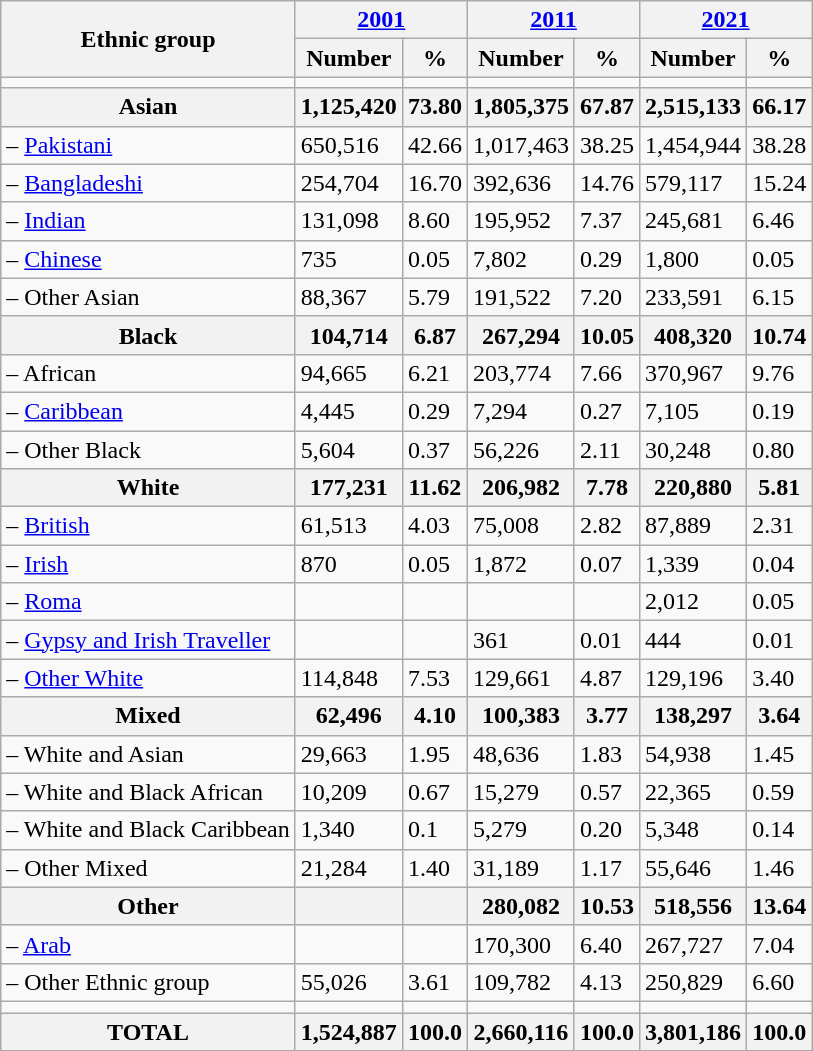<table class="sortable wikitable">
<tr>
<th rowspan="2">Ethnic group</th>
<th colspan="2"><a href='#'>2001</a></th>
<th colspan="2"><a href='#'>2011</a></th>
<th colspan="2"><a href='#'>2021</a></th>
</tr>
<tr>
<th>Number</th>
<th>%</th>
<th>Number</th>
<th>%</th>
<th>Number</th>
<th>%</th>
</tr>
<tr>
<td></td>
<td></td>
<td></td>
<td></td>
<td></td>
<td></td>
<td></td>
</tr>
<tr>
<th align=left>Asian</th>
<th>1,125,420</th>
<th>73.80</th>
<th>1,805,375</th>
<th>67.87</th>
<th>2,515,133</th>
<th>66.17</th>
</tr>
<tr>
<td align=left>– <a href='#'>Pakistani</a></td>
<td>650,516</td>
<td>42.66</td>
<td>1,017,463</td>
<td>38.25</td>
<td>1,454,944</td>
<td>38.28</td>
</tr>
<tr>
<td align=left>– <a href='#'>Bangladeshi</a></td>
<td>254,704</td>
<td>16.70</td>
<td>392,636</td>
<td>14.76</td>
<td>579,117</td>
<td>15.24</td>
</tr>
<tr>
<td align=left>– <a href='#'>Indian</a></td>
<td>131,098</td>
<td>8.60</td>
<td>195,952</td>
<td>7.37</td>
<td>245,681</td>
<td>6.46</td>
</tr>
<tr>
<td align=left>– <a href='#'>Chinese</a></td>
<td>735</td>
<td>0.05</td>
<td>7,802</td>
<td>0.29</td>
<td>1,800</td>
<td>0.05</td>
</tr>
<tr>
<td align=left>– Other Asian</td>
<td>88,367</td>
<td>5.79</td>
<td>191,522</td>
<td>7.20</td>
<td>233,591</td>
<td>6.15</td>
</tr>
<tr>
<th align=left>Black</th>
<th>104,714</th>
<th>6.87</th>
<th>267,294</th>
<th>10.05</th>
<th>408,320</th>
<th>10.74</th>
</tr>
<tr>
<td align=left>– African</td>
<td>94,665</td>
<td>6.21</td>
<td>203,774</td>
<td>7.66</td>
<td>370,967</td>
<td>9.76</td>
</tr>
<tr>
<td align=left>– <a href='#'>Caribbean</a></td>
<td>4,445</td>
<td>0.29</td>
<td>7,294</td>
<td>0.27</td>
<td>7,105</td>
<td>0.19</td>
</tr>
<tr>
<td align=left>– Other Black</td>
<td>5,604</td>
<td>0.37</td>
<td>56,226</td>
<td>2.11</td>
<td>30,248</td>
<td>0.80</td>
</tr>
<tr>
<th align=left>White</th>
<th>177,231</th>
<th>11.62</th>
<th>206,982</th>
<th>7.78</th>
<th>220,880</th>
<th>5.81</th>
</tr>
<tr>
<td align=left>– <a href='#'>British</a></td>
<td>61,513</td>
<td>4.03</td>
<td>75,008</td>
<td>2.82</td>
<td>87,889</td>
<td>2.31</td>
</tr>
<tr>
<td align=left>– <a href='#'>Irish</a></td>
<td>870</td>
<td>0.05</td>
<td>1,872</td>
<td>0.07</td>
<td>1,339</td>
<td>0.04</td>
</tr>
<tr>
<td align=left>– <a href='#'>Roma</a></td>
<td></td>
<td></td>
<td></td>
<td></td>
<td>2,012</td>
<td>0.05</td>
</tr>
<tr>
<td align=left>– <a href='#'>Gypsy and Irish Traveller</a></td>
<td></td>
<td></td>
<td>361</td>
<td>0.01</td>
<td>444</td>
<td>0.01</td>
</tr>
<tr>
<td align=left>– <a href='#'>Other White</a></td>
<td>114,848</td>
<td>7.53</td>
<td>129,661</td>
<td>4.87</td>
<td>129,196</td>
<td>3.40</td>
</tr>
<tr>
<th align=left>Mixed</th>
<th>62,496</th>
<th>4.10</th>
<th>100,383</th>
<th>3.77</th>
<th>138,297</th>
<th>3.64</th>
</tr>
<tr>
<td align=left>– White and Asian</td>
<td>29,663</td>
<td>1.95</td>
<td>48,636</td>
<td>1.83</td>
<td>54,938</td>
<td>1.45</td>
</tr>
<tr>
<td align=left>– White and Black African</td>
<td>10,209</td>
<td>0.67</td>
<td>15,279</td>
<td>0.57</td>
<td>22,365</td>
<td>0.59</td>
</tr>
<tr>
<td align=left>– White and Black Caribbean</td>
<td>1,340</td>
<td>0.1</td>
<td>5,279</td>
<td>0.20</td>
<td>5,348</td>
<td>0.14</td>
</tr>
<tr>
<td align=left>– Other Mixed</td>
<td>21,284</td>
<td>1.40</td>
<td>31,189</td>
<td>1.17</td>
<td>55,646</td>
<td>1.46</td>
</tr>
<tr>
<th align=left>Other</th>
<th></th>
<th></th>
<th>280,082</th>
<th>10.53</th>
<th>518,556</th>
<th>13.64</th>
</tr>
<tr>
<td align=left>– <a href='#'>Arab</a></td>
<td></td>
<td></td>
<td>170,300</td>
<td>6.40</td>
<td>267,727</td>
<td>7.04</td>
</tr>
<tr>
<td align=left>– Other Ethnic group</td>
<td>55,026</td>
<td>3.61</td>
<td>109,782</td>
<td>4.13</td>
<td>250,829</td>
<td>6.60</td>
</tr>
<tr>
<td></td>
<td></td>
<td></td>
<td></td>
<td></td>
<td></td>
<td></td>
</tr>
<tr>
<th align=left>TOTAL</th>
<th>1,524,887</th>
<th>100.0</th>
<th>2,660,116</th>
<th>100.0</th>
<th>3,801,186</th>
<th>100.0</th>
</tr>
</table>
